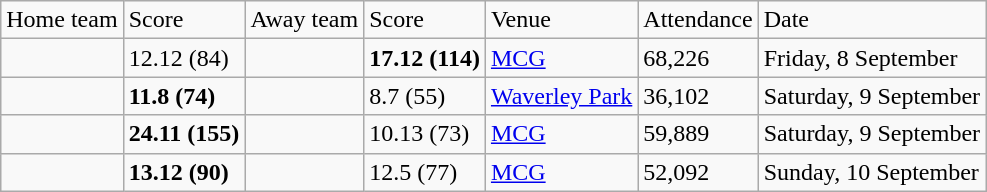<table class="wikitable" style="text-align:left">
<tr>
<td>Home team</td>
<td>Score</td>
<td>Away team</td>
<td>Score</td>
<td>Venue</td>
<td>Attendance</td>
<td>Date</td>
</tr>
<tr>
<td></td>
<td>12.12 (84)</td>
<td><strong></strong></td>
<td><strong>17.12 (114)</strong></td>
<td><a href='#'>MCG</a></td>
<td>68,226</td>
<td>Friday, 8 September</td>
</tr>
<tr>
<td><strong></strong></td>
<td><strong>11.8 (74)</strong></td>
<td></td>
<td>8.7 (55)</td>
<td><a href='#'>Waverley Park</a></td>
<td>36,102</td>
<td>Saturday, 9 September</td>
</tr>
<tr>
<td><strong></strong></td>
<td><strong>24.11 (155)</strong></td>
<td></td>
<td>10.13 (73)</td>
<td><a href='#'>MCG</a></td>
<td>59,889</td>
<td>Saturday, 9 September</td>
</tr>
<tr>
<td><strong></strong></td>
<td><strong>13.12 (90)</strong></td>
<td></td>
<td>12.5 (77)</td>
<td><a href='#'>MCG</a></td>
<td>52,092</td>
<td>Sunday, 10 September</td>
</tr>
</table>
